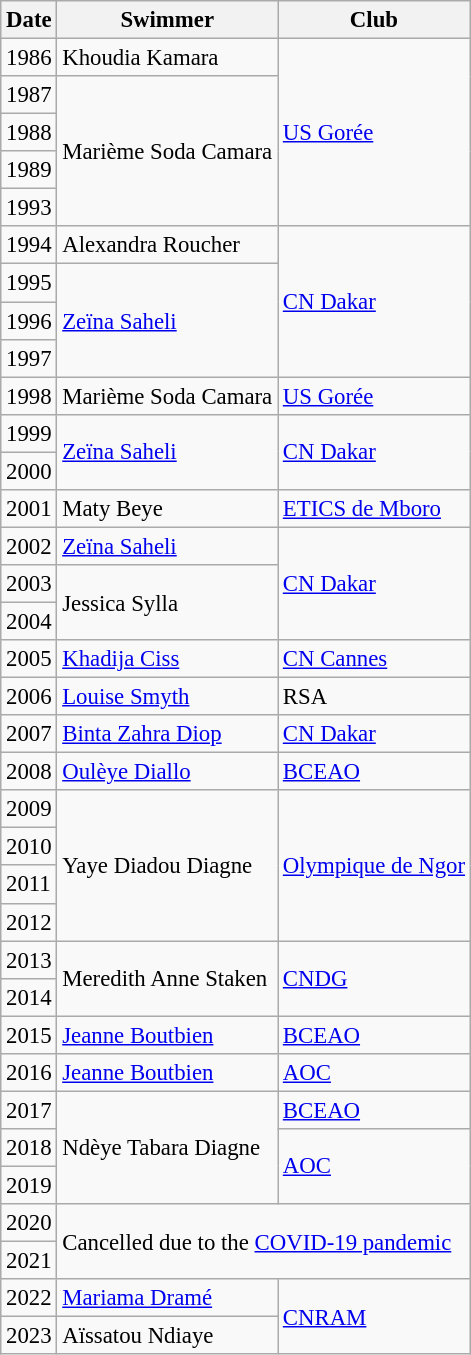<table class="wikitable sortable" style="font-size: 95%;">
<tr>
<th scope="col">Date</th>
<th scope="col">Swimmer</th>
<th scope="col">Club</th>
</tr>
<tr>
<td>1986</td>
<td> Khoudia Kamara</td>
<td rowspan="5"> <a href='#'>US Gorée</a></td>
</tr>
<tr>
<td>1987</td>
<td rowspan="4"> Marième Soda Camara</td>
</tr>
<tr>
<td>1988</td>
</tr>
<tr>
<td>1989</td>
</tr>
<tr>
<td>1993</td>
</tr>
<tr>
<td>1994</td>
<td> Alexandra Roucher</td>
<td rowspan="4"> <a href='#'>CN Dakar</a></td>
</tr>
<tr>
<td>1995</td>
<td rowspan="3"> <a href='#'>Zeïna Saheli</a></td>
</tr>
<tr>
<td>1996</td>
</tr>
<tr>
<td>1997</td>
</tr>
<tr>
<td>1998</td>
<td> Marième Soda Camara</td>
<td> <a href='#'>US Gorée</a></td>
</tr>
<tr>
<td>1999</td>
<td rowspan="2"> <a href='#'>Zeïna Saheli</a></td>
<td rowspan="2"> <a href='#'>CN Dakar</a></td>
</tr>
<tr>
<td>2000</td>
</tr>
<tr>
<td>2001</td>
<td> Maty Beye</td>
<td> <a href='#'>ETICS de Mboro</a></td>
</tr>
<tr>
<td>2002</td>
<td> <a href='#'>Zeïna Saheli</a></td>
<td rowspan="3"> <a href='#'>CN Dakar</a></td>
</tr>
<tr>
<td>2003</td>
<td rowspan="2"> Jessica Sylla</td>
</tr>
<tr>
<td>2004</td>
</tr>
<tr>
<td>2005</td>
<td> <a href='#'>Khadija Ciss</a></td>
<td> <a href='#'>CN Cannes</a></td>
</tr>
<tr>
<td>2006</td>
<td> <a href='#'>Louise Smyth</a></td>
<td> RSA</td>
</tr>
<tr>
<td>2007</td>
<td> <a href='#'>Binta Zahra Diop</a></td>
<td> <a href='#'>CN Dakar</a></td>
</tr>
<tr>
<td>2008</td>
<td> <a href='#'>Oulèye Diallo</a></td>
<td> <a href='#'>BCEAO</a></td>
</tr>
<tr>
<td>2009</td>
<td rowspan="4"> Yaye Diadou Diagne</td>
<td rowspan="4"> <a href='#'>Olympique de Ngor</a></td>
</tr>
<tr>
<td>2010</td>
</tr>
<tr>
<td>2011</td>
</tr>
<tr>
<td>2012</td>
</tr>
<tr>
<td>2013</td>
<td rowspan="2"> Meredith Anne Staken</td>
<td rowspan="2"> <a href='#'>CNDG</a></td>
</tr>
<tr>
<td>2014</td>
</tr>
<tr>
<td>2015</td>
<td> <a href='#'>Jeanne Boutbien</a></td>
<td> <a href='#'>BCEAO</a></td>
</tr>
<tr>
<td>2016</td>
<td> <a href='#'>Jeanne Boutbien</a></td>
<td> <a href='#'>AOC</a></td>
</tr>
<tr>
<td>2017</td>
<td rowspan="3"> Ndèye Tabara Diagne</td>
<td> <a href='#'>BCEAO</a></td>
</tr>
<tr>
<td>2018</td>
<td rowspan="2"> <a href='#'>AOC</a></td>
</tr>
<tr>
<td>2019</td>
</tr>
<tr>
<td>2020</td>
<td colspan="2" rowspan="2">Cancelled due to the <a href='#'>COVID-19 pandemic</a></td>
</tr>
<tr>
<td>2021</td>
</tr>
<tr>
<td>2022</td>
<td> <a href='#'>Mariama Dramé</a></td>
<td rowspan="2"> <a href='#'>CNRAM</a></td>
</tr>
<tr>
<td>2023</td>
<td> Aïssatou Ndiaye</td>
</tr>
</table>
